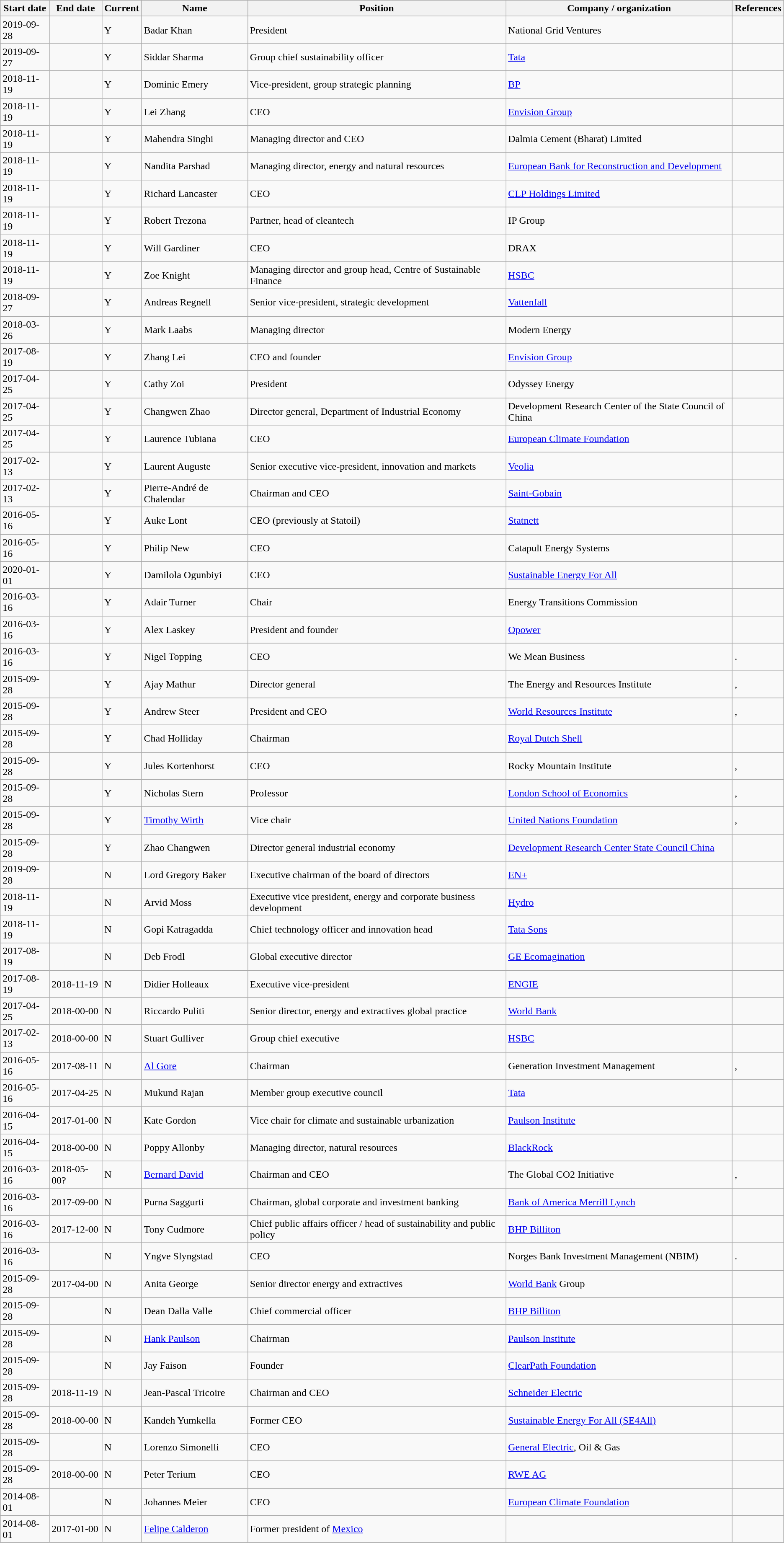<table class="wikitable sortable">
<tr>
<th scope="col">Start date</th>
<th scope="col">End date</th>
<th scope="col">Current</th>
<th scope="col">Name</th>
<th scope="col" class="unsortable">Position</th>
<th scope="col">Company / organization</th>
<th scope="col" class="unsortable">References</th>
</tr>
<tr>
<td>2019-09-28</td>
<td></td>
<td>Y</td>
<td>Badar Khan</td>
<td>President</td>
<td>National Grid Ventures</td>
<td></td>
</tr>
<tr>
<td>2019-09-27</td>
<td></td>
<td>Y</td>
<td>Siddar Sharma</td>
<td>Group chief sustainability officer</td>
<td><a href='#'>Tata</a></td>
<td></td>
</tr>
<tr>
<td>2018-11-19</td>
<td></td>
<td>Y</td>
<td>Dominic Emery</td>
<td>Vice-president, group strategic planning</td>
<td><a href='#'>BP</a></td>
<td></td>
</tr>
<tr>
<td>2018-11-19</td>
<td></td>
<td>Y</td>
<td>Lei Zhang</td>
<td>CEO</td>
<td><a href='#'>Envision Group</a></td>
<td></td>
</tr>
<tr>
<td>2018-11-19</td>
<td></td>
<td>Y</td>
<td>Mahendra Singhi</td>
<td>Managing director and CEO</td>
<td>Dalmia Cement (Bharat) Limited</td>
<td></td>
</tr>
<tr>
<td>2018-11-19</td>
<td></td>
<td>Y</td>
<td>Nandita Parshad</td>
<td>Managing director, energy and natural resources</td>
<td><a href='#'>European Bank for Reconstruction and Development</a></td>
<td></td>
</tr>
<tr>
<td>2018-11-19</td>
<td></td>
<td>Y</td>
<td>Richard Lancaster</td>
<td>CEO</td>
<td><a href='#'>CLP Holdings Limited</a></td>
<td></td>
</tr>
<tr>
<td>2018-11-19</td>
<td></td>
<td>Y</td>
<td>Robert Trezona</td>
<td>Partner, head of cleantech</td>
<td>IP Group</td>
<td></td>
</tr>
<tr>
<td>2018-11-19</td>
<td></td>
<td>Y</td>
<td>Will Gardiner</td>
<td>CEO</td>
<td>DRAX</td>
<td></td>
</tr>
<tr>
<td>2018-11-19</td>
<td></td>
<td>Y</td>
<td>Zoe Knight</td>
<td>Managing director and group head, Centre of Sustainable Finance</td>
<td><a href='#'>HSBC</a></td>
<td></td>
</tr>
<tr>
<td>2018-09-27</td>
<td></td>
<td>Y</td>
<td>Andreas Regnell</td>
<td>Senior vice-president, strategic development</td>
<td><a href='#'>Vattenfall</a></td>
<td></td>
</tr>
<tr>
<td>2018-03-26</td>
<td></td>
<td>Y</td>
<td>Mark Laabs</td>
<td>Managing director</td>
<td>Modern Energy</td>
<td></td>
</tr>
<tr>
<td>2017-08-19</td>
<td></td>
<td>Y</td>
<td>Zhang Lei</td>
<td>CEO and founder</td>
<td><a href='#'>Envision Group</a></td>
<td></td>
</tr>
<tr>
<td>2017-04-25</td>
<td></td>
<td>Y</td>
<td>Cathy Zoi</td>
<td>President</td>
<td>Odyssey Energy</td>
<td></td>
</tr>
<tr>
<td>2017-04-25</td>
<td></td>
<td>Y</td>
<td>Changwen Zhao</td>
<td>Director general,  Department of Industrial Economy</td>
<td>Development Research Center of the State Council of China</td>
<td></td>
</tr>
<tr>
<td>2017-04-25</td>
<td></td>
<td>Y</td>
<td>Laurence Tubiana</td>
<td>CEO</td>
<td><a href='#'>European Climate Foundation</a></td>
<td></td>
</tr>
<tr>
<td>2017-02-13</td>
<td></td>
<td>Y</td>
<td>Laurent Auguste</td>
<td>Senior executive vice-president, innovation and markets</td>
<td><a href='#'>Veolia</a></td>
<td></td>
</tr>
<tr>
<td>2017-02-13</td>
<td></td>
<td>Y</td>
<td>Pierre-André de Chalendar</td>
<td>Chairman and CEO</td>
<td><a href='#'>Saint-Gobain</a></td>
<td></td>
</tr>
<tr>
<td>2016-05-16</td>
<td></td>
<td>Y</td>
<td>Auke Lont</td>
<td>CEO   (previously at Statoil)</td>
<td><a href='#'>Statnett</a></td>
<td></td>
</tr>
<tr>
<td>2016-05-16</td>
<td></td>
<td>Y</td>
<td>Philip New</td>
<td>CEO</td>
<td>Catapult Energy Systems</td>
<td></td>
</tr>
<tr>
<td>2020-01-01</td>
<td></td>
<td>Y</td>
<td>Damilola Ogunbiyi</td>
<td>CEO</td>
<td><a href='#'>Sustainable Energy For All</a></td>
<td></td>
</tr>
<tr>
<td>2016-03-16</td>
<td></td>
<td>Y</td>
<td>Adair Turner</td>
<td>Chair</td>
<td>Energy Transitions Commission</td>
<td></td>
</tr>
<tr>
<td>2016-03-16</td>
<td></td>
<td>Y</td>
<td>Alex Laskey</td>
<td>President and founder</td>
<td><a href='#'>Opower</a></td>
<td></td>
</tr>
<tr>
<td>2016-03-16</td>
<td></td>
<td>Y</td>
<td>Nigel Topping</td>
<td>CEO</td>
<td>We Mean Business</td>
<td>.</td>
</tr>
<tr>
<td>2015-09-28</td>
<td></td>
<td>Y</td>
<td>Ajay Mathur</td>
<td>Director general</td>
<td>The Energy and Resources Institute</td>
<td>,</td>
</tr>
<tr>
<td>2015-09-28</td>
<td></td>
<td>Y</td>
<td>Andrew Steer</td>
<td>President and CEO</td>
<td><a href='#'>World Resources Institute</a></td>
<td>,</td>
</tr>
<tr>
<td>2015-09-28</td>
<td></td>
<td>Y</td>
<td>Chad Holliday</td>
<td>Chairman</td>
<td><a href='#'>Royal Dutch Shell</a></td>
<td></td>
</tr>
<tr>
<td>2015-09-28</td>
<td></td>
<td>Y</td>
<td>Jules Kortenhorst</td>
<td>CEO</td>
<td>Rocky Mountain Institute</td>
<td>,</td>
</tr>
<tr>
<td>2015-09-28</td>
<td></td>
<td>Y</td>
<td>Nicholas Stern</td>
<td>Professor</td>
<td><a href='#'>London School of Economics</a></td>
<td>,</td>
</tr>
<tr>
<td>2015-09-28</td>
<td></td>
<td>Y</td>
<td><a href='#'>Timothy Wirth</a></td>
<td>Vice chair</td>
<td><a href='#'>United Nations Foundation</a></td>
<td>,</td>
</tr>
<tr>
<td>2015-09-28</td>
<td></td>
<td>Y</td>
<td>Zhao Changwen</td>
<td>Director general industrial economy</td>
<td><a href='#'>Development Research Center State Council China</a></td>
<td></td>
</tr>
<tr>
<td>2019-09-28</td>
<td></td>
<td>N</td>
<td>Lord Gregory Baker</td>
<td>Executive chairman of the board of directors</td>
<td><a href='#'>EN+</a></td>
<td></td>
</tr>
<tr>
<td>2018-11-19</td>
<td></td>
<td>N</td>
<td>Arvid Moss</td>
<td>Executive vice president, energy and corporate business development</td>
<td><a href='#'>Hydro</a></td>
<td></td>
</tr>
<tr>
<td>2018-11-19</td>
<td></td>
<td>N</td>
<td>Gopi Katragadda</td>
<td>Chief technology officer and innovation head</td>
<td><a href='#'>Tata Sons</a></td>
<td></td>
</tr>
<tr>
<td>2017-08-19</td>
<td></td>
<td>N</td>
<td>Deb Frodl</td>
<td>Global executive director</td>
<td><a href='#'>GE Ecomagination</a></td>
<td></td>
</tr>
<tr>
<td>2017-08-19</td>
<td>2018-11-19</td>
<td>N</td>
<td>Didier Holleaux</td>
<td>Executive vice-president</td>
<td><a href='#'>ENGIE</a></td>
<td></td>
</tr>
<tr>
<td>2017-04-25</td>
<td>2018-00-00</td>
<td>N</td>
<td>Riccardo Puliti</td>
<td>Senior director, energy and extractives global practice</td>
<td><a href='#'>World Bank</a></td>
<td></td>
</tr>
<tr>
<td>2017-02-13</td>
<td>2018-00-00</td>
<td>N</td>
<td>Stuart Gulliver</td>
<td>Group chief executive</td>
<td><a href='#'>HSBC</a></td>
<td></td>
</tr>
<tr>
<td>2016-05-16</td>
<td>2017-08-11</td>
<td>N</td>
<td><a href='#'>Al Gore</a></td>
<td>Chairman</td>
<td>Generation Investment Management</td>
<td>,</td>
</tr>
<tr>
<td>2016-05-16</td>
<td>2017-04-25</td>
<td>N</td>
<td>Mukund Rajan</td>
<td>Member group executive council</td>
<td><a href='#'>Tata</a></td>
<td></td>
</tr>
<tr>
<td>2016-04-15</td>
<td>2017-01-00</td>
<td>N</td>
<td>Kate Gordon</td>
<td>Vice chair for climate and sustainable urbanization</td>
<td><a href='#'>Paulson Institute</a></td>
<td></td>
</tr>
<tr>
<td>2016-04-15</td>
<td>2018-00-00</td>
<td>N</td>
<td>Poppy Allonby</td>
<td>Managing director, natural resources</td>
<td><a href='#'>BlackRock</a></td>
<td></td>
</tr>
<tr>
<td>2016-03-16</td>
<td>2018-05-00?</td>
<td>N</td>
<td><a href='#'>Bernard David</a></td>
<td>Chairman and CEO</td>
<td>The Global CO2 Initiative</td>
<td>,</td>
</tr>
<tr>
<td>2016-03-16</td>
<td>2017-09-00</td>
<td>N</td>
<td>Purna Saggurti</td>
<td>Chairman,  global corporate and investment banking</td>
<td><a href='#'>Bank of America Merrill Lynch</a></td>
<td></td>
</tr>
<tr>
<td>2016-03-16</td>
<td>2017-12-00</td>
<td>N</td>
<td>Tony Cudmore</td>
<td>Chief public affairs officer   /   head of sustainability and public policy</td>
<td><a href='#'>BHP Billiton</a></td>
<td></td>
</tr>
<tr>
<td>2016-03-16</td>
<td></td>
<td>N</td>
<td>Yngve Slyngstad</td>
<td>CEO</td>
<td>Norges Bank Investment Management (NBIM)</td>
<td>.</td>
</tr>
<tr>
<td>2015-09-28</td>
<td>2017-04-00</td>
<td>N</td>
<td>Anita George</td>
<td>Senior director energy and extractives</td>
<td><a href='#'>World Bank</a> Group</td>
<td></td>
</tr>
<tr>
<td>2015-09-28</td>
<td></td>
<td>N</td>
<td>Dean Dalla Valle</td>
<td>Chief commercial officer</td>
<td><a href='#'> BHP Billiton</a></td>
<td></td>
</tr>
<tr>
<td>2015-09-28</td>
<td></td>
<td>N</td>
<td><a href='#'>Hank Paulson</a></td>
<td>Chairman</td>
<td><a href='#'>Paulson Institute</a></td>
<td></td>
</tr>
<tr>
<td>2015-09-28</td>
<td></td>
<td>N</td>
<td>Jay Faison</td>
<td>Founder</td>
<td><a href='#'>ClearPath Foundation</a></td>
<td></td>
</tr>
<tr>
<td>2015-09-28</td>
<td>2018-11-19</td>
<td>N</td>
<td>Jean-Pascal Tricoire</td>
<td>Chairman and CEO</td>
<td><a href='#'>Schneider Electric</a></td>
<td></td>
</tr>
<tr>
<td>2015-09-28</td>
<td>2018-00-00</td>
<td>N</td>
<td>Kandeh Yumkella</td>
<td>Former CEO</td>
<td><a href='#'>Sustainable Energy For All (SE4All)</a></td>
<td></td>
</tr>
<tr>
<td>2015-09-28</td>
<td></td>
<td>N</td>
<td>Lorenzo Simonelli</td>
<td>CEO</td>
<td><a href='#'>General Electric</a>, Oil & Gas</td>
<td></td>
</tr>
<tr>
<td>2015-09-28</td>
<td>2018-00-00</td>
<td>N</td>
<td>Peter Terium</td>
<td>CEO</td>
<td><a href='#'> RWE AG</a></td>
<td></td>
</tr>
<tr>
<td>2014-08-01</td>
<td></td>
<td>N</td>
<td>Johannes Meier</td>
<td>CEO</td>
<td><a href='#'>European Climate Foundation</a></td>
<td></td>
</tr>
<tr>
<td>2014-08-01</td>
<td>2017-01-00</td>
<td>N</td>
<td><a href='#'>Felipe Calderon</a></td>
<td>Former president of <a href='#'>Mexico</a></td>
<td></td>
<td></td>
</tr>
</table>
